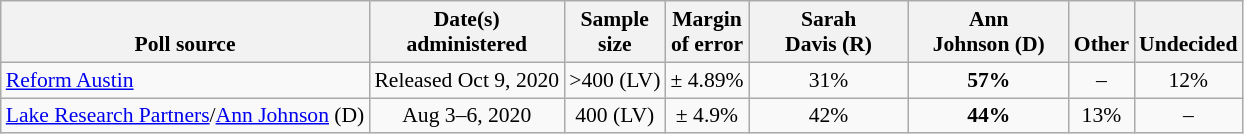<table class="wikitable" style="font-size:90%;text-align:center;">
<tr valign=bottom>
<th>Poll source</th>
<th>Date(s)<br>administered</th>
<th>Sample<br>size</th>
<th>Margin<br>of error</th>
<th style="width:100px;">Sarah<br>Davis (R)</th>
<th style="width:100px;">Ann<br>Johnson (D)</th>
<th>Other</th>
<th>Undecided</th>
</tr>
<tr>
<td style="text-align:left;"><a href='#'>Reform Austin</a></td>
<td>Released Oct 9, 2020</td>
<td>>400 (LV)</td>
<td>± 4.89%</td>
<td>31%</td>
<td><strong>57%</strong></td>
<td>–</td>
<td>12%</td>
</tr>
<tr>
<td style="text-align:left;"><a href='#'>Lake Research Partners</a>/<a href='#'>Ann Johnson</a> (D)</td>
<td>Aug 3–6, 2020</td>
<td>400 (LV)</td>
<td>± 4.9%</td>
<td>42%</td>
<td><strong>44%</strong></td>
<td>13%</td>
<td>–</td>
</tr>
</table>
